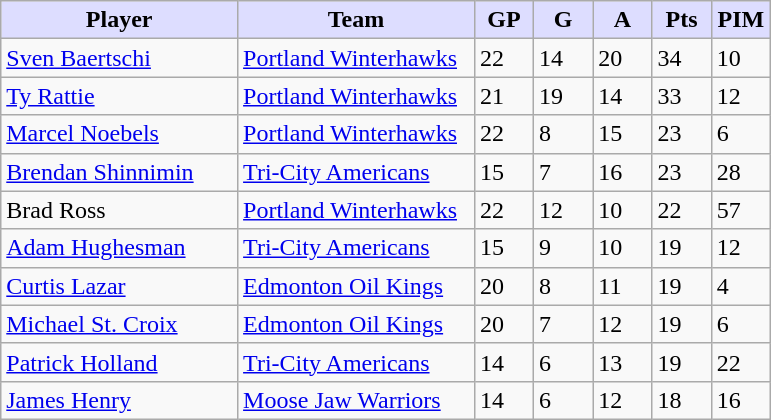<table class="wikitable">
<tr>
<th style="background:#ddf; width:30%;">Player</th>
<th style="background:#ddf; width:30%;">Team</th>
<th style="background:#ddf; width:7.5%;">GP</th>
<th style="background:#ddf; width:7.5%;">G</th>
<th style="background:#ddf; width:7.5%;">A</th>
<th style="background:#ddf; width:7.5%;">Pts</th>
<th style="background:#ddf; width:7.5%;">PIM</th>
</tr>
<tr>
<td><a href='#'>Sven Baertschi</a></td>
<td><a href='#'>Portland Winterhawks</a></td>
<td>22</td>
<td>14</td>
<td>20</td>
<td>34</td>
<td>10</td>
</tr>
<tr>
<td><a href='#'>Ty Rattie</a></td>
<td><a href='#'>Portland Winterhawks</a></td>
<td>21</td>
<td>19</td>
<td>14</td>
<td>33</td>
<td>12</td>
</tr>
<tr>
<td><a href='#'>Marcel Noebels</a></td>
<td><a href='#'>Portland Winterhawks</a></td>
<td>22</td>
<td>8</td>
<td>15</td>
<td>23</td>
<td>6</td>
</tr>
<tr>
<td><a href='#'>Brendan Shinnimin</a></td>
<td><a href='#'>Tri-City Americans</a></td>
<td>15</td>
<td>7</td>
<td>16</td>
<td>23</td>
<td>28</td>
</tr>
<tr>
<td>Brad Ross</td>
<td><a href='#'>Portland Winterhawks</a></td>
<td>22</td>
<td>12</td>
<td>10</td>
<td>22</td>
<td>57</td>
</tr>
<tr>
<td><a href='#'>Adam Hughesman</a></td>
<td><a href='#'>Tri-City Americans</a></td>
<td>15</td>
<td>9</td>
<td>10</td>
<td>19</td>
<td>12</td>
</tr>
<tr>
<td><a href='#'>Curtis Lazar</a></td>
<td><a href='#'>Edmonton Oil Kings</a></td>
<td>20</td>
<td>8</td>
<td>11</td>
<td>19</td>
<td>4</td>
</tr>
<tr>
<td><a href='#'>Michael St. Croix</a></td>
<td><a href='#'>Edmonton Oil Kings</a></td>
<td>20</td>
<td>7</td>
<td>12</td>
<td>19</td>
<td>6</td>
</tr>
<tr>
<td><a href='#'>Patrick Holland</a></td>
<td><a href='#'>Tri-City Americans</a></td>
<td>14</td>
<td>6</td>
<td>13</td>
<td>19</td>
<td>22</td>
</tr>
<tr>
<td><a href='#'>James Henry</a></td>
<td><a href='#'>Moose Jaw Warriors</a></td>
<td>14</td>
<td>6</td>
<td>12</td>
<td>18</td>
<td>16</td>
</tr>
</table>
